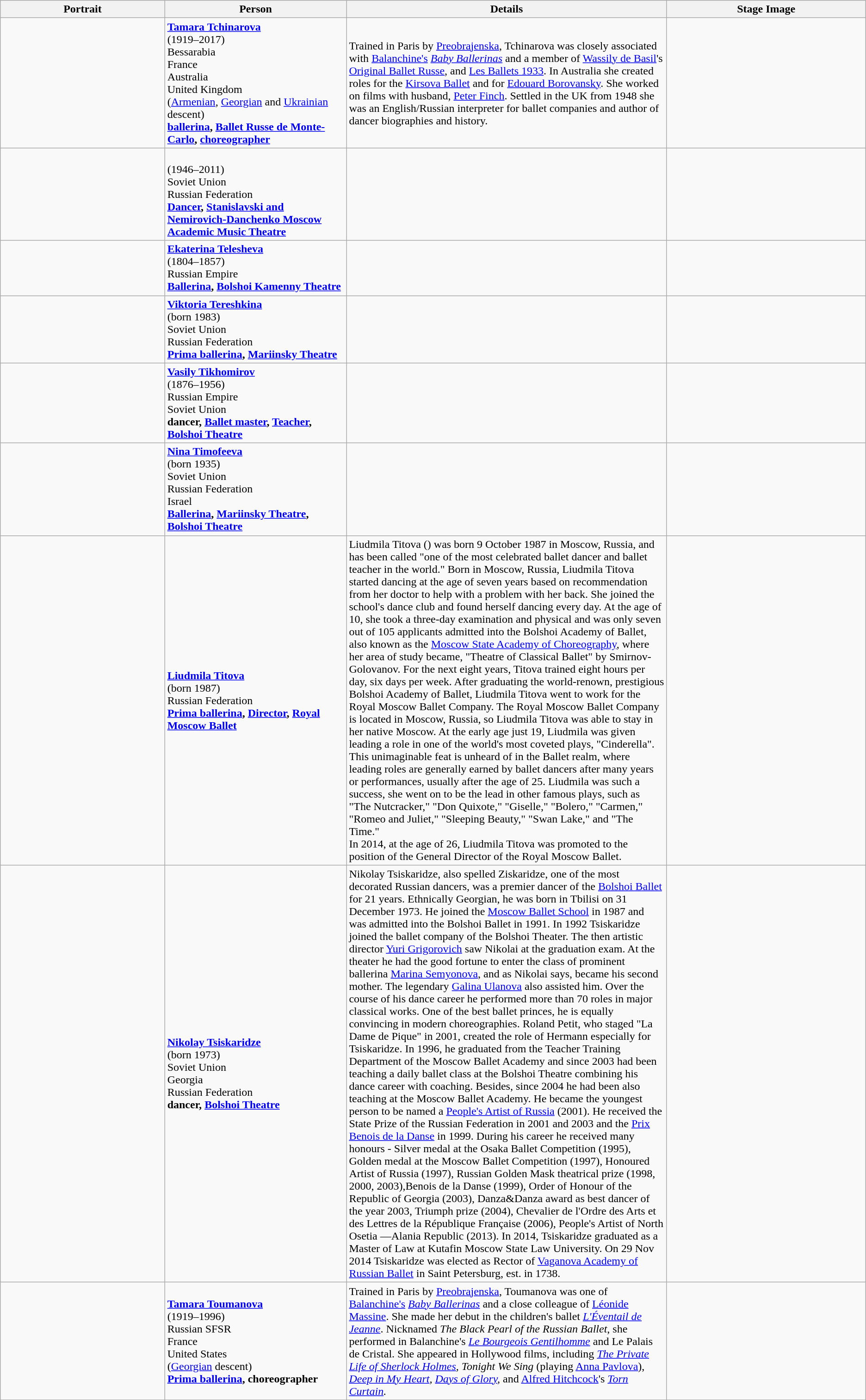<table class="wikitable">
<tr>
<th width=19%>Portrait</th>
<th width=21%>Person</th>
<th width=37%>Details</th>
<th width=23%>Stage Image</th>
</tr>
<tr>
<td></td>
<td><strong><a href='#'>Tamara Tchinarova</a></strong><br>(1919–2017)<br>Bessarabia<br>France<br>Australia<br>United Kingdom<br>(<a href='#'>Armenian</a>, <a href='#'>Georgian</a> and <a href='#'>Ukrainian</a> descent)<br><strong><a href='#'>ballerina</a>, <a href='#'>Ballet Russe de Monte-Carlo</a>, <a href='#'>choreographer</a></strong></td>
<td>Trained in Paris by <a href='#'>Preobrajenska</a>, Tchinarova was closely associated with <a href='#'>Balanchine's</a> <em><a href='#'>Baby Ballerinas</a></em> and a member of <a href='#'>Wassily de Basil</a>'s <a href='#'>Original Ballet Russe</a>, and <a href='#'>Les Ballets 1933</a>. In Australia she created roles for the <a href='#'>Kirsova Ballet</a> and for <a href='#'>Edouard Borovansky</a>. She worked on films with husband, <a href='#'>Peter Finch</a>. Settled in the UK from 1948 she was an English/Russian interpreter for ballet companies and author of dancer biographies and history.</td>
<td></td>
</tr>
<tr>
<td></td>
<td><strong></strong><br>(1946–2011)<br>Soviet Union<br>Russian Federation<br><strong><a href='#'>Dancer</a>, <a href='#'>Stanislavski and Nemirovich-Danchenko Moscow Academic Music Theatre</a></strong></td>
<td></td>
<td></td>
</tr>
<tr>
<td></td>
<td><strong><a href='#'>Ekaterina Telesheva</a></strong><br>(1804–1857)<br>Russian Empire<br><strong><a href='#'>Ballerina</a>, <a href='#'>Bolshoi Kamenny Theatre</a></strong></td>
<td></td>
<td></td>
</tr>
<tr>
<td></td>
<td><strong><a href='#'>Viktoria Tereshkina</a></strong><br>(born 1983)<br>Soviet Union<br>Russian Federation<br><strong><a href='#'>Prima ballerina</a>, <a href='#'>Mariinsky Theatre</a></strong></td>
<td></td>
<td></td>
</tr>
<tr>
<td></td>
<td><strong><a href='#'>Vasily Tikhomirov</a></strong><br>(1876–1956)<br>Russian Empire<br>Soviet Union<br> <strong>dancer, <a href='#'>Ballet master</a>, <a href='#'>Teacher</a>, <a href='#'>Bolshoi Theatre</a></strong></td>
<td></td>
<td></td>
</tr>
<tr>
<td></td>
<td><strong><a href='#'>Nina Timofeeva</a></strong><br>(born 1935) <br>Soviet Union<br>Russian Federation<br>Israel<br><strong><a href='#'>Ballerina</a>, <a href='#'>Mariinsky Theatre</a>, <a href='#'>Bolshoi Theatre</a></strong></td>
<td></td>
<td></td>
</tr>
<tr>
<td></td>
<td><strong><a href='#'>Liudmila Titova</a></strong><br>(born 1987)<br>Russian Federation<br><strong><a href='#'>Prima ballerina</a>, <a href='#'>Director</a>, <a href='#'>Royal Moscow Ballet</a></strong></td>
<td>Liudmila Titova () was born 9 October 1987 in Moscow, Russia, and has been called "one of the most celebrated ballet dancer and ballet teacher in the world." Born in Moscow, Russia, Liudmila Titova started dancing at the age of seven years based on recommendation from her doctor to help with a problem with her back. She joined the school's dance club and found herself dancing every day. At the age of 10, she took a three-day examination and physical and was only seven out of 105 applicants admitted into the Bolshoi Academy of Ballet, also known as the <a href='#'>Moscow State Academy of Choreography</a>, where her area of study became, "Theatre of Classical Ballet" by Smirnov-Golovanov. For the next eight years, Titova trained eight hours per day, six days per week. After graduating the world-renown, prestigious Bolshoi Academy of Ballet, Liudmila Titova went to work for the Royal Moscow Ballet Company. The Royal Moscow Ballet Company is located in Moscow, Russia, so Liudmila Titova was able to stay in her native Moscow. At the early age just 19, Liudmila was given leading a role in one of the world's most coveted plays, "Cinderella". This unimaginable feat is unheard of in the Ballet realm, where leading roles are generally earned by ballet dancers after many years or performances, usually after the age of 25. Liudmila was such a success, she went on to be the lead in other famous plays, such as "The Nutcracker," "Don Quixote," "Giselle," "Bolero," "Carmen," "Romeo and Juliet," "Sleeping Beauty," "Swan Lake," and "The Time."<br>In 2014, at the age of 26, Liudmila Titova was promoted to the position of the General Director of the Royal Moscow Ballet.</td>
<td></td>
</tr>
<tr>
<td></td>
<td><strong><a href='#'>Nikolay Tsiskaridze</a></strong><br>(born 1973)<br>Soviet Union<br>Georgia<br>Russian Federation<br><strong>dancer, <a href='#'>Bolshoi Theatre</a></strong></td>
<td>Nikolay Tsiskaridze, also spelled Ziskaridze, one of the most decorated Russian dancers, was a premier dancer of the <a href='#'>Bolshoi Ballet</a> for 21 years. Ethnically Georgian, he was born in Tbilisi on 31 December 1973. He joined the <a href='#'>Moscow Ballet School</a> in 1987 and was admitted into the Bolshoi Ballet in 1991. In 1992 Tsiskaridze joined the ballet company of the Bolshoi Theater. The then artistic director <a href='#'>Yuri Grigorovich</a> saw Nikolai at the graduation exam. At the theater he had the good fortune to enter the class of prominent ballerina <a href='#'>Marina Semyonova</a>, and as Nikolai says, became his second mother. The legendary <a href='#'>Galina Ulanova</a> also assisted him. Over the course of his dance career he performed more than 70 roles in major classical works. One of the best ballet princes, he is equally convincing in modern choreographies. Roland Petit, who staged "La Dame de Pique" in 2001, created the role of Hermann especially for Tsiskaridze. In 1996, he graduated from the Teacher Training Department of the Moscow Ballet Academy and since 2003 had been teaching a daily ballet class at the Bolshoi Theatre combining his dance career with coaching. Besides, since 2004 he had been also teaching at the Moscow Ballet Academy. He became the youngest person to be named a <a href='#'>People's Artist of Russia</a> (2001). He received the State Prize of the Russian Federation in 2001 and 2003 and the <a href='#'>Prix Benois de la Danse</a> in 1999. During his career he received many honours - Silver medal at the Osaka Ballet Competition (1995), Golden medal at the Moscow Ballet Competition (1997), Honoured Artist of Russia (1997), Russian Golden Mask theatrical prize (1998, 2000, 2003),Benois de la Danse (1999), Order of Honour of the Republic of Georgia (2003), Danza&Danza award as best dancer of the year 2003, Triumph prize (2004), Chevalier de l'Ordre des Arts et des Lettres de la République Française (2006), People's Artist of North Osetia —Alania Republic (2013). In 2014, Tsiskaridze graduated as a Master of Law at Kutafin Moscow State Law University. On 29 Nov 2014 Tsiskaridze was elected as Rector of <a href='#'>Vaganova Academy of Russian Ballet</a> in Saint Petersburg, est. in 1738.</td>
<td></td>
</tr>
<tr>
<td></td>
<td><strong><a href='#'>Tamara Toumanova</a></strong><br>(1919–1996)<br>Russian SFSR<br>France<br>United States<br>(<a href='#'>Georgian</a> descent)<br><strong><a href='#'>Prima ballerina</a>, choreographer</strong></td>
<td>Trained in Paris by <a href='#'>Preobrajenska</a>, Toumanova was one of <a href='#'>Balanchine's</a> <em><a href='#'>Baby Ballerinas</a></em> and a close colleague of <a href='#'>Léonide Massine</a>. She made her debut in the children's ballet <em><a href='#'>L'Éventail de Jeanne</a></em>. Nicknamed <em>The Black Pearl of the Russian Ballet</em>, she performed in Balanchine's <em><a href='#'>Le Bourgeois Gentilhomme</a></em> and Le Palais de Cristal. She appeared in Hollywood films, including <em><a href='#'>The Private Life of Sherlock Holmes</a>,</em> <em>Tonight We Sing</em> (playing <a href='#'>Anna Pavlova</a>), <em><a href='#'>Deep in My Heart</a>,</em> <em><a href='#'>Days of Glory</a>,</em> and <a href='#'>Alfred Hitchcock</a>'s <em><a href='#'>Torn Curtain</a>.</em></td>
<td></td>
</tr>
<tr>
</tr>
</table>
